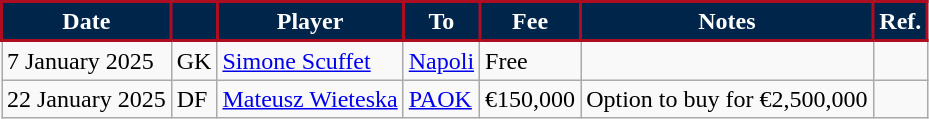<table class="wikitable">
<tr>
<th style="background:#00254A;color:white;border:2px solid #AE0C21">Date</th>
<th style="background:#00254A;color:white;border:2px solid #AE0C21"></th>
<th style="background:#00254A;color:white;border:2px solid #AE0C21">Player</th>
<th style="background:#00254A;color:white;border:2px solid #AE0C21">To</th>
<th style="background:#00254A;color:white;border:2px solid #AE0C21">Fee</th>
<th style="background:#00254A;color:white;border:2px solid #AE0C21">Notes</th>
<th style="background:#00254A;color:white;border:2px solid #AE0C21">Ref.</th>
</tr>
<tr>
<td>7 January 2025</td>
<td>GK</td>
<td> <a href='#'>Simone Scuffet</a></td>
<td> <a href='#'>Napoli</a></td>
<td>Free</td>
<td></td>
<td></td>
</tr>
<tr>
<td>22 January 2025</td>
<td>DF</td>
<td> <a href='#'>Mateusz Wieteska</a></td>
<td> <a href='#'>PAOK</a></td>
<td>€150,000</td>
<td>Option to buy for €2,500,000</td>
<td></td>
</tr>
</table>
